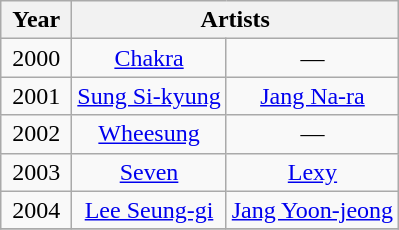<table class="wikitable plainrowheaders" style="text-align:center;">
<tr>
<th style="width:2.5em">Year</th>
<th colspan="2" !style="width:10em">Artists</th>
</tr>
<tr>
<td>2000</td>
<td><a href='#'>Chakra</a></td>
<td>—</td>
</tr>
<tr>
<td>2001</td>
<td><a href='#'>Sung Si-kyung</a></td>
<td><a href='#'>Jang Na-ra</a></td>
</tr>
<tr>
<td>2002</td>
<td><a href='#'>Wheesung</a></td>
<td>—</td>
</tr>
<tr>
<td>2003</td>
<td><a href='#'>Seven</a></td>
<td><a href='#'>Lexy</a></td>
</tr>
<tr>
<td>2004</td>
<td><a href='#'>Lee Seung-gi</a></td>
<td><a href='#'>Jang Yoon-jeong</a></td>
</tr>
<tr>
</tr>
</table>
